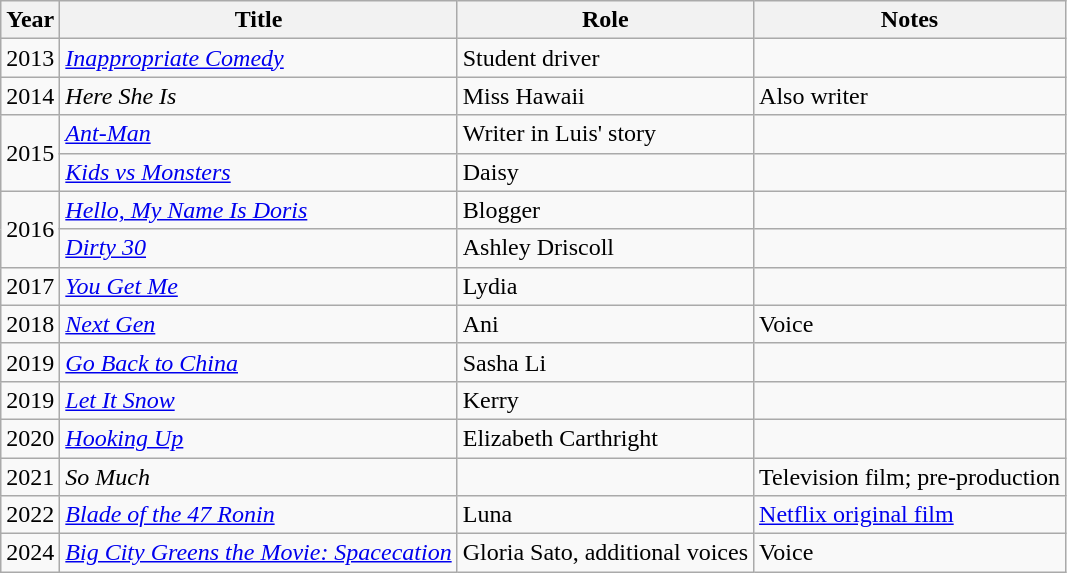<table class="wikitable plainrowheaders sortable">
<tr>
<th scope="col">Year</th>
<th scope="col">Title</th>
<th scope="col">Role</th>
<th scope="col" class="unsortable">Notes</th>
</tr>
<tr>
<td>2013</td>
<td><em><a href='#'>Inappropriate Comedy</a></em></td>
<td>Student driver</td>
<td></td>
</tr>
<tr>
<td>2014</td>
<td><em>Here She Is</em></td>
<td>Miss Hawaii</td>
<td>Also writer</td>
</tr>
<tr>
<td rowspan="2">2015</td>
<td><em><a href='#'>Ant-Man</a></em></td>
<td>Writer in Luis' story</td>
<td></td>
</tr>
<tr>
<td><em><a href='#'>Kids vs Monsters</a></em></td>
<td>Daisy</td>
<td></td>
</tr>
<tr>
<td rowspan="2">2016</td>
<td><em><a href='#'>Hello, My Name Is Doris</a></em></td>
<td>Blogger</td>
<td></td>
</tr>
<tr>
<td><em><a href='#'>Dirty 30</a></em></td>
<td>Ashley Driscoll</td>
<td></td>
</tr>
<tr>
<td>2017</td>
<td><em><a href='#'>You Get Me</a></em></td>
<td>Lydia</td>
<td></td>
</tr>
<tr>
<td>2018</td>
<td><em><a href='#'>Next Gen</a></em></td>
<td>Ani</td>
<td>Voice</td>
</tr>
<tr>
<td>2019</td>
<td><em><a href='#'>Go Back to China</a></em></td>
<td>Sasha Li</td>
<td></td>
</tr>
<tr>
<td>2019</td>
<td><em><a href='#'>Let It Snow</a></em></td>
<td>Kerry</td>
<td></td>
</tr>
<tr>
<td>2020</td>
<td><em><a href='#'>Hooking Up</a></em></td>
<td>Elizabeth Carthright</td>
<td></td>
</tr>
<tr>
<td>2021</td>
<td><em>So Much </em></td>
<td></td>
<td>Television film; pre-production</td>
</tr>
<tr>
<td>2022</td>
<td><em><a href='#'>Blade of the 47 Ronin</a></em></td>
<td>Luna</td>
<td><a href='#'>Netflix original film</a></td>
</tr>
<tr>
<td>2024</td>
<td><em><a href='#'>Big City Greens the Movie: Spacecation</a></em></td>
<td>Gloria Sato, additional voices</td>
<td>Voice</td>
</tr>
</table>
